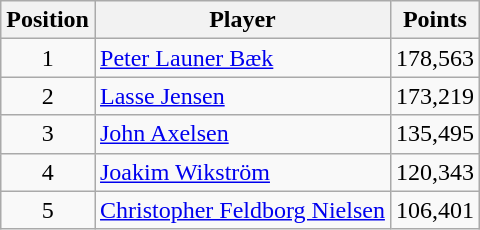<table class=wikitable>
<tr>
<th>Position</th>
<th>Player</th>
<th>Points</th>
</tr>
<tr>
<td align=center>1</td>
<td> <a href='#'>Peter Launer Bæk</a></td>
<td align=center>178,563</td>
</tr>
<tr>
<td align=center>2</td>
<td> <a href='#'>Lasse Jensen</a></td>
<td align=center>173,219</td>
</tr>
<tr>
<td align=center>3</td>
<td> <a href='#'>John Axelsen</a></td>
<td align=center>135,495</td>
</tr>
<tr>
<td align=center>4</td>
<td> <a href='#'>Joakim Wikström</a></td>
<td align=center>120,343</td>
</tr>
<tr>
<td align=center>5</td>
<td> <a href='#'>Christopher Feldborg Nielsen</a></td>
<td align=center>106,401</td>
</tr>
</table>
